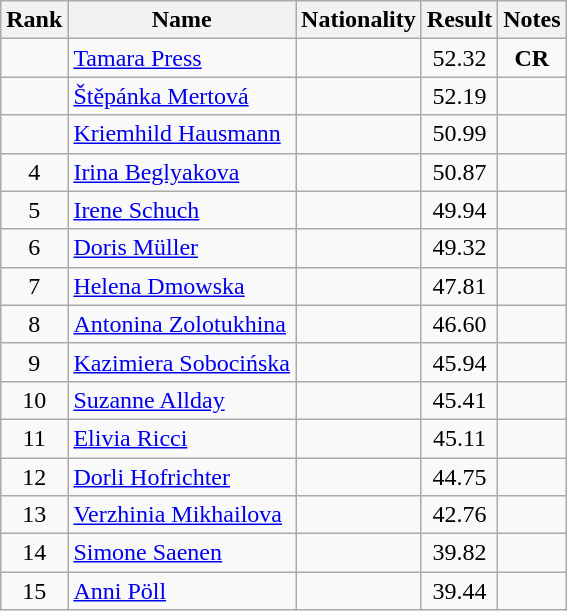<table class="wikitable sortable" style="text-align:center">
<tr>
<th>Rank</th>
<th>Name</th>
<th>Nationality</th>
<th>Result</th>
<th>Notes</th>
</tr>
<tr>
<td></td>
<td align=left><a href='#'>Tamara Press</a></td>
<td align=left></td>
<td>52.32</td>
<td><strong>CR</strong></td>
</tr>
<tr>
<td></td>
<td align=left><a href='#'>Štěpánka Mertová</a></td>
<td align=left></td>
<td>52.19</td>
<td></td>
</tr>
<tr>
<td></td>
<td align=left><a href='#'>Kriemhild Hausmann</a></td>
<td align=left></td>
<td>50.99</td>
<td></td>
</tr>
<tr>
<td>4</td>
<td align=left><a href='#'>Irina Beglyakova</a></td>
<td align=left></td>
<td>50.87</td>
<td></td>
</tr>
<tr>
<td>5</td>
<td align=left><a href='#'>Irene Schuch</a></td>
<td align=left></td>
<td>49.94</td>
<td></td>
</tr>
<tr>
<td>6</td>
<td align=left><a href='#'>Doris Müller</a></td>
<td align=left></td>
<td>49.32</td>
<td></td>
</tr>
<tr>
<td>7</td>
<td align=left><a href='#'>Helena Dmowska</a></td>
<td align=left></td>
<td>47.81</td>
<td></td>
</tr>
<tr>
<td>8</td>
<td align=left><a href='#'>Antonina Zolotukhina</a></td>
<td align=left></td>
<td>46.60</td>
<td></td>
</tr>
<tr>
<td>9</td>
<td align=left><a href='#'>Kazimiera Sobocińska</a></td>
<td align=left></td>
<td>45.94</td>
<td></td>
</tr>
<tr>
<td>10</td>
<td align=left><a href='#'>Suzanne Allday</a></td>
<td align=left></td>
<td>45.41</td>
<td></td>
</tr>
<tr>
<td>11</td>
<td align=left><a href='#'>Elivia Ricci</a></td>
<td align=left></td>
<td>45.11</td>
<td></td>
</tr>
<tr>
<td>12</td>
<td align=left><a href='#'>Dorli Hofrichter</a></td>
<td align=left></td>
<td>44.75</td>
<td></td>
</tr>
<tr>
<td>13</td>
<td align=left><a href='#'>Verzhinia Mikhailova</a></td>
<td align=left></td>
<td>42.76</td>
<td></td>
</tr>
<tr>
<td>14</td>
<td align=left><a href='#'>Simone Saenen</a></td>
<td align=left></td>
<td>39.82</td>
<td></td>
</tr>
<tr>
<td>15</td>
<td align=left><a href='#'>Anni Pöll</a></td>
<td align=left></td>
<td>39.44</td>
<td></td>
</tr>
</table>
